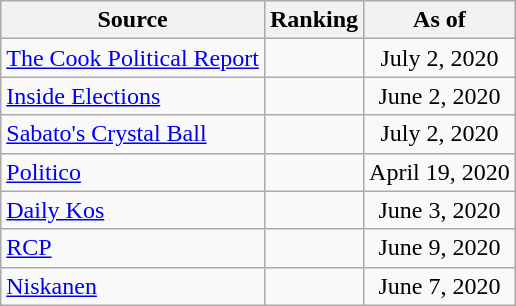<table class="wikitable" style="text-align:center">
<tr>
<th>Source</th>
<th>Ranking</th>
<th>As of</th>
</tr>
<tr>
<td align=left><a href='#'>The Cook Political Report</a></td>
<td></td>
<td>July 2, 2020</td>
</tr>
<tr>
<td align=left><a href='#'>Inside Elections</a></td>
<td></td>
<td>June 2, 2020</td>
</tr>
<tr>
<td align=left><a href='#'>Sabato's Crystal Ball</a></td>
<td></td>
<td>July 2, 2020</td>
</tr>
<tr>
<td align="left"><a href='#'>Politico</a></td>
<td></td>
<td>April 19, 2020</td>
</tr>
<tr>
<td align="left"><a href='#'>Daily Kos</a></td>
<td></td>
<td>June 3, 2020</td>
</tr>
<tr>
<td align="left"><a href='#'>RCP</a></td>
<td></td>
<td>June 9, 2020</td>
</tr>
<tr>
<td align="left"><a href='#'>Niskanen</a></td>
<td></td>
<td>June 7, 2020</td>
</tr>
</table>
